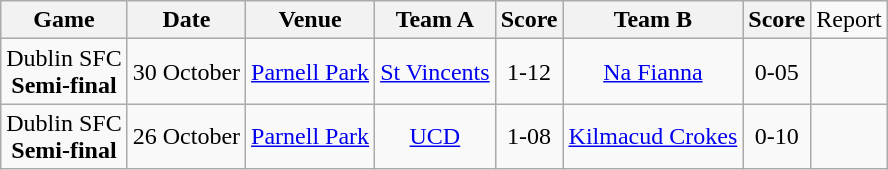<table class="wikitable" style="text-align:center">
<tr>
<th>Game</th>
<th>Date</th>
<th>Venue</th>
<th>Team A</th>
<th>Score</th>
<th>Team B</th>
<th>Score</th>
<td>Report</td>
</tr>
<tr>
<td>Dublin SFC<br><strong>Semi-final</strong></td>
<td>30 October</td>
<td><a href='#'>Parnell Park</a></td>
<td><a href='#'>St Vincents</a></td>
<td>1-12</td>
<td><a href='#'>Na Fianna</a></td>
<td>0-05</td>
<td></td>
</tr>
<tr>
<td>Dublin SFC<br><strong>Semi-final</strong></td>
<td>26 October</td>
<td><a href='#'>Parnell Park</a></td>
<td><a href='#'>UCD</a></td>
<td>1-08</td>
<td><a href='#'>Kilmacud Crokes</a></td>
<td>0-10</td>
<td></td>
</tr>
</table>
